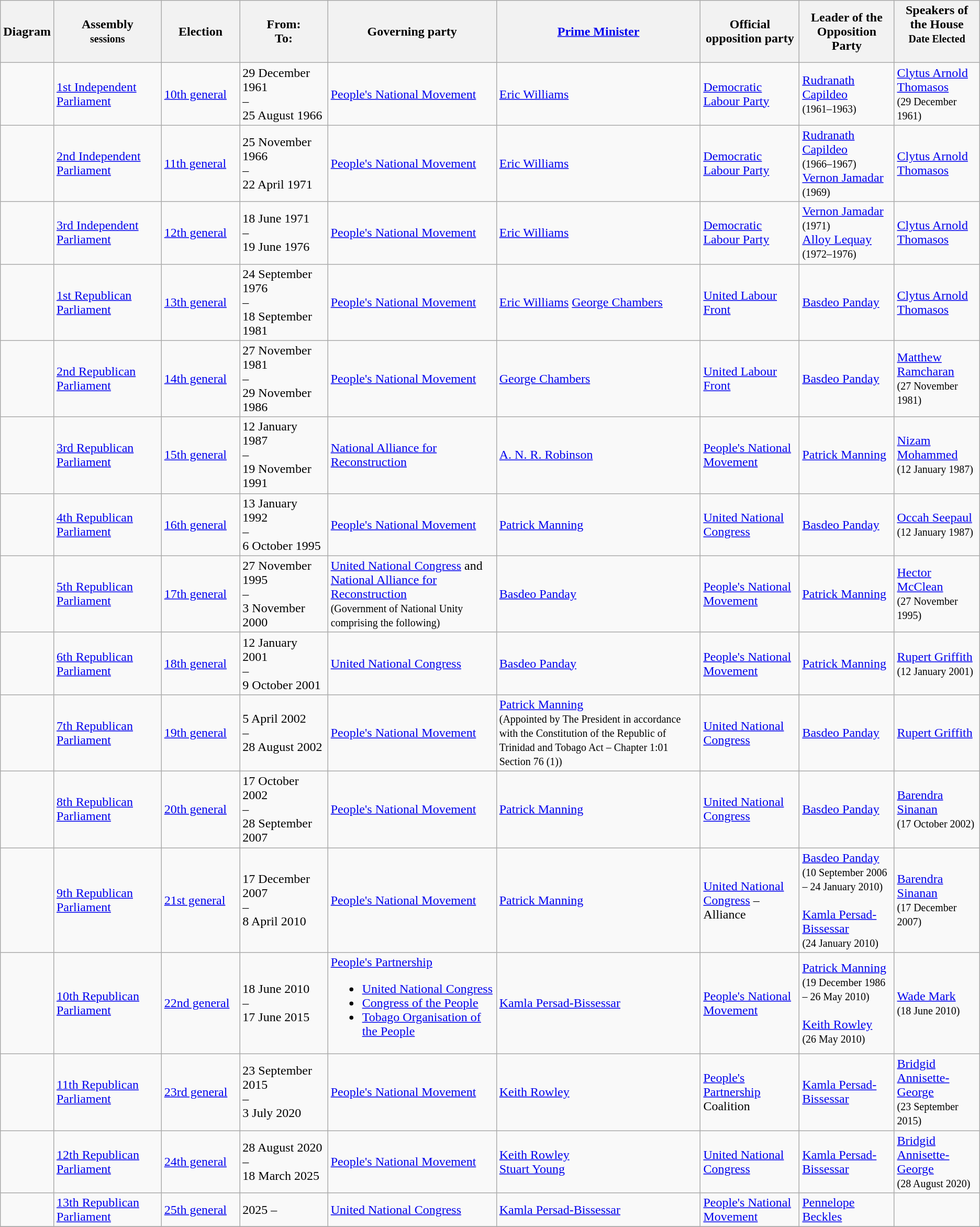<table class="wikitable" style="font-size:100%">
<tr>
<th>Diagram</th>
<th width=11%>Assembly<br><small>sessions</small></th>
<th width=8%>Election</th>
<th width=9%>From:<br>To:</th>
<th>Governing party</th>
<th><a href='#'>Prime Minister</a></th>
<th>Official opposition party<br></th>
<th>Leader of the Opposition Party<br></th>
<th>Speakers of the House<br><small>Date Elected</small><br><br></th>
</tr>
<tr>
<td></td>
<td><a href='#'>1st Independent Parliament</a></td>
<td><a href='#'>10th general</a></td>
<td>29 December 1961<br> – <br>25 August 1966</td>
<td><a href='#'>People's National Movement</a></td>
<td><a href='#'>Eric Williams</a></td>
<td><a href='#'>Democratic Labour Party</a></td>
<td><a href='#'>Rudranath Capildeo</a><br><small>(1961–1963)</small><br></td>
<td><a href='#'>Clytus Arnold Thomasos</a><br><small>(29 December 1961)</small><br></td>
</tr>
<tr>
<td></td>
<td><a href='#'>2nd Independent Parliament</a></td>
<td><a href='#'>11th general</a></td>
<td>25 November 1966<br> – <br>22 April 1971</td>
<td><a href='#'>People's National Movement</a></td>
<td><a href='#'>Eric Williams</a></td>
<td><a href='#'>Democratic Labour Party</a></td>
<td><a href='#'>Rudranath Capildeo</a><br><small>(1966–1967)</small><br><a href='#'>Vernon Jamadar</a><br><small>(1969)</small><br></td>
<td><a href='#'>Clytus Arnold Thomasos</a></td>
</tr>
<tr>
<td></td>
<td><a href='#'>3rd Independent Parliament</a></td>
<td><a href='#'>12th general</a></td>
<td>18 June 1971<br> – <br>19 June 1976</td>
<td><a href='#'>People's National Movement</a></td>
<td><a href='#'>Eric Williams</a></td>
<td><a href='#'>Democratic Labour Party</a></td>
<td><a href='#'>Vernon Jamadar</a><br><small>(1971)</small><br><a href='#'>Alloy Lequay</a><br><small>(1972–1976)</small><br></td>
<td><a href='#'>Clytus Arnold Thomasos</a></td>
</tr>
<tr>
<td></td>
<td><a href='#'>1st Republican Parliament</a></td>
<td><a href='#'>13th general</a></td>
<td>24 September 1976<br> – <br>18 September 1981</td>
<td><a href='#'>People's National Movement</a></td>
<td><a href='#'>Eric Williams</a> <a href='#'>George Chambers</a></td>
<td><a href='#'>United Labour Front</a></td>
<td><a href='#'>Basdeo Panday</a></td>
<td><a href='#'>Clytus Arnold Thomasos</a></td>
</tr>
<tr>
<td></td>
<td><a href='#'>2nd Republican Parliament</a></td>
<td><a href='#'>14th general</a></td>
<td>27 November 1981<br> – <br>29 November 1986</td>
<td><a href='#'>People's National Movement</a></td>
<td><a href='#'>George Chambers</a></td>
<td><a href='#'>United Labour Front</a></td>
<td><a href='#'>Basdeo Panday</a></td>
<td><a href='#'>Matthew Ramcharan</a><br><small>(27 November 1981)</small><br></td>
</tr>
<tr>
<td></td>
<td><a href='#'>3rd Republican Parliament</a></td>
<td><a href='#'>15th general</a></td>
<td>12 January 1987<br> – <br>19 November 1991</td>
<td><a href='#'>National Alliance for Reconstruction</a></td>
<td><a href='#'>A. N. R. Robinson</a></td>
<td><a href='#'>People's National Movement</a></td>
<td><a href='#'>Patrick Manning</a></td>
<td><a href='#'>Nizam Mohammed</a><br><small>(12 January 1987)</small><br></td>
</tr>
<tr>
<td></td>
<td><a href='#'>4th Republican Parliament</a></td>
<td><a href='#'>16th general</a></td>
<td>13 January 1992<br> – <br>6 October 1995</td>
<td><a href='#'>People's National Movement</a></td>
<td><a href='#'>Patrick Manning</a></td>
<td><a href='#'>United National Congress</a></td>
<td><a href='#'>Basdeo Panday</a></td>
<td><a href='#'>Occah Seepaul</a><br><small>(12 January 1987)</small><br></td>
</tr>
<tr>
<td></td>
<td><a href='#'>5th Republican Parliament</a></td>
<td><a href='#'>17th general</a></td>
<td>27 November 1995<br> – <br>3 November 2000</td>
<td><a href='#'>United National Congress</a> and <a href='#'>National Alliance for Reconstruction</a><br><small>(Government of National Unity comprising the following)</small><br></td>
<td><a href='#'>Basdeo Panday</a></td>
<td><a href='#'>People's National Movement</a></td>
<td><a href='#'>Patrick Manning</a></td>
<td><a href='#'>Hector McClean</a><br><small>(27 November 1995)</small><br></td>
</tr>
<tr>
<td></td>
<td><a href='#'>6th Republican Parliament</a></td>
<td><a href='#'>18th general</a></td>
<td>12 January 2001<br> – <br>9 October 2001</td>
<td><a href='#'>United National Congress</a></td>
<td><a href='#'>Basdeo Panday</a></td>
<td><a href='#'>People's National Movement</a></td>
<td><a href='#'>Patrick Manning</a></td>
<td><a href='#'>Rupert Griffith</a><br><small>(12 January 2001)</small><br></td>
</tr>
<tr>
<td></td>
<td><a href='#'>7th Republican Parliament</a></td>
<td><a href='#'>19th general</a></td>
<td>5 April 2002<br> – <br>28 August 2002</td>
<td><a href='#'>People's National Movement</a></td>
<td><a href='#'>Patrick Manning</a><br><small>(Appointed by The President in accordance with the Constitution of the Republic of Trinidad and Tobago Act – Chapter 1:01 Section 76 (1))</small><br></td>
<td><a href='#'>United National Congress</a></td>
<td><a href='#'>Basdeo Panday</a></td>
<td><a href='#'>Rupert Griffith</a></td>
</tr>
<tr>
<td></td>
<td><a href='#'>8th Republican Parliament</a></td>
<td><a href='#'>20th general</a></td>
<td>17 October 2002<br> – <br>28 September 2007</td>
<td><a href='#'>People's National Movement</a></td>
<td><a href='#'>Patrick Manning</a></td>
<td><a href='#'>United National Congress</a></td>
<td><a href='#'>Basdeo Panday</a></td>
<td><a href='#'>Barendra Sinanan</a><br><small>(17 October 2002)</small><br></td>
</tr>
<tr>
<td></td>
<td><a href='#'>9th Republican Parliament</a></td>
<td><a href='#'>21st general</a></td>
<td>17 December 2007<br> – <br>8 April 2010</td>
<td><a href='#'>People's National Movement</a></td>
<td><a href='#'>Patrick Manning</a></td>
<td><a href='#'>United National Congress</a> – Alliance</td>
<td><a href='#'>Basdeo Panday</a><br><small>(10 September 2006 – 24 January 2010)</small><br><br><a href='#'>Kamla Persad-Bissessar</a><br><small>(24 January 2010)</small><br></td>
<td><a href='#'>Barendra Sinanan</a><br><small>(17 December 2007)</small><br></td>
</tr>
<tr>
<td></td>
<td><a href='#'>10th Republican Parliament</a></td>
<td><a href='#'>22nd general</a></td>
<td>18 June 2010<br> – <br>17 June 2015</td>
<td><a href='#'>People's Partnership</a><br><ul><li><a href='#'>United National Congress</a></li><li><a href='#'>Congress of the People</a></li><li><a href='#'>Tobago Organisation of the People</a></li></ul></td>
<td><a href='#'>Kamla Persad-Bissessar</a></td>
<td><a href='#'>People's National Movement</a></td>
<td><a href='#'>Patrick Manning</a><br><small>(19 December 1986 – 26 May 2010)</small><br><br><a href='#'>Keith Rowley</a><br><small>(26 May 2010)</small><br></td>
<td><a href='#'>Wade Mark</a><br><small>(18 June 2010)</small><br></td>
</tr>
<tr>
<td></td>
<td><a href='#'>11th Republican Parliament</a></td>
<td><a href='#'>23rd general</a></td>
<td>23 September 2015<br> – <br>3 July 2020</td>
<td><a href='#'>People's National Movement</a></td>
<td><a href='#'>Keith Rowley</a></td>
<td><a href='#'>People's Partnership</a> Coalition</td>
<td><a href='#'>Kamla Persad-Bissessar</a></td>
<td><a href='#'>Bridgid Annisette-George</a><br><small>(23 September 2015)</small><br></td>
</tr>
<tr>
<td></td>
<td><a href='#'>12th Republican Parliament</a></td>
<td><a href='#'>24th general</a></td>
<td>28 August 2020<br> – <br>18 March 2025</td>
<td><a href='#'>People's National Movement</a></td>
<td><a href='#'>Keith Rowley</a><br><a href='#'>Stuart Young</a></td>
<td><a href='#'>United National Congress</a></td>
<td><a href='#'>Kamla Persad-Bissessar</a></td>
<td><a href='#'>Bridgid Annisette-George</a><br><small>(28 August 2020)</small><br></td>
</tr>
<tr>
<td></td>
<td><a href='#'>13th Republican Parliament</a></td>
<td><a href='#'>25th general</a></td>
<td>2025  –</td>
<td><a href='#'>United National Congress</a></td>
<td><a href='#'>Kamla Persad-Bissessar</a></td>
<td><a href='#'>People's National Movement</a></td>
<td><a href='#'>Pennelope Beckles</a></td>
<td></td>
</tr>
<tr>
</tr>
</table>
